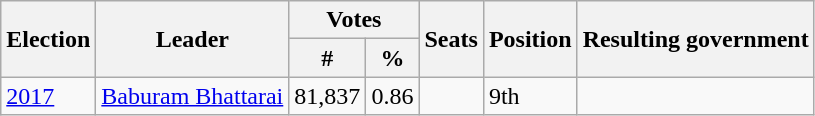<table class="wikitable">
<tr>
<th rowspan="2">Election</th>
<th rowspan="2">Leader</th>
<th colspan="2">Votes</th>
<th rowspan="2">Seats</th>
<th rowspan="2">Position</th>
<th rowspan="2">Resulting government</th>
</tr>
<tr>
<th>#</th>
<th>%</th>
</tr>
<tr>
<td><a href='#'>2017</a></td>
<td><a href='#'>Baburam Bhattarai</a></td>
<td>81,837</td>
<td>0.86</td>
<td style="text-align:center;"></td>
<td>9th</td>
<td></td>
</tr>
</table>
